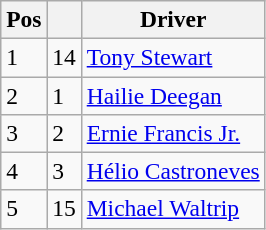<table class="wikitable" style="font-size:98%">
<tr>
<th>Pos</th>
<th></th>
<th>Driver</th>
</tr>
<tr>
<td>1</td>
<td>14</td>
<td><a href='#'>Tony Stewart</a></td>
</tr>
<tr>
<td>2</td>
<td>1</td>
<td><a href='#'>Hailie Deegan</a></td>
</tr>
<tr>
<td>3</td>
<td>2</td>
<td><a href='#'>Ernie Francis Jr.</a></td>
</tr>
<tr>
<td>4</td>
<td>3</td>
<td><a href='#'>Hélio Castroneves</a></td>
</tr>
<tr>
<td>5</td>
<td>15</td>
<td><a href='#'>Michael Waltrip</a></td>
</tr>
</table>
